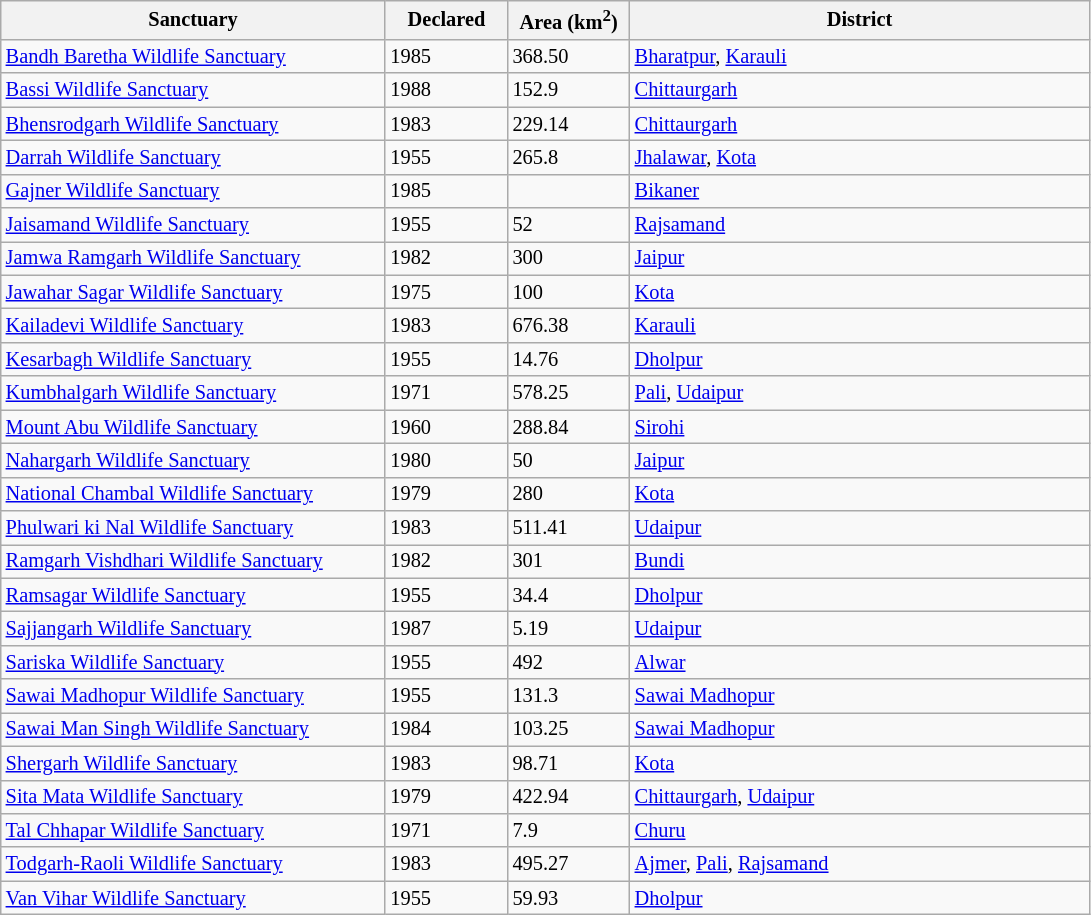<table class="wikitable sortable defaultcenter col1left col4left" style="font-size: 85%">
<tr>
<th scope="col" style="width: 250px;">Sanctuary</th>
<th scope="col" style="width: 75px;">Declared</th>
<th scope="col" style="width: 75px;">Area (km<sup>2</sup>)</th>
<th scope="col" style="width: 300px;">District</th>
</tr>
<tr>
<td><a href='#'>Bandh Baretha Wildlife Sanctuary</a></td>
<td>1985</td>
<td>368.50</td>
<td><a href='#'>Bharatpur</a>, <a href='#'>Karauli</a></td>
</tr>
<tr>
<td><a href='#'>Bassi Wildlife Sanctuary</a></td>
<td>1988</td>
<td>152.9</td>
<td><a href='#'>Chittaurgarh</a></td>
</tr>
<tr>
<td><a href='#'>Bhensrodgarh Wildlife Sanctuary</a></td>
<td>1983</td>
<td>229.14</td>
<td><a href='#'>Chittaurgarh</a></td>
</tr>
<tr>
<td><a href='#'>Darrah Wildlife Sanctuary</a></td>
<td>1955</td>
<td>265.8</td>
<td><a href='#'>Jhalawar</a>, <a href='#'>Kota</a></td>
</tr>
<tr>
<td><a href='#'>Gajner Wildlife Sanctuary</a></td>
<td>1985</td>
<td></td>
<td><a href='#'>Bikaner</a></td>
</tr>
<tr>
<td><a href='#'>Jaisamand Wildlife Sanctuary</a></td>
<td>1955</td>
<td>52</td>
<td><a href='#'>Rajsamand</a></td>
</tr>
<tr>
<td><a href='#'>Jamwa Ramgarh Wildlife Sanctuary</a></td>
<td>1982</td>
<td>300</td>
<td><a href='#'>Jaipur</a></td>
</tr>
<tr>
<td><a href='#'>Jawahar Sagar Wildlife Sanctuary</a></td>
<td>1975</td>
<td>100</td>
<td><a href='#'>Kota</a></td>
</tr>
<tr>
<td><a href='#'>Kailadevi Wildlife Sanctuary</a></td>
<td>1983</td>
<td>676.38</td>
<td><a href='#'>Karauli</a></td>
</tr>
<tr>
<td><a href='#'>Kesarbagh Wildlife Sanctuary</a></td>
<td>1955</td>
<td>14.76</td>
<td><a href='#'>Dholpur</a></td>
</tr>
<tr>
<td><a href='#'>Kumbhalgarh Wildlife Sanctuary</a></td>
<td>1971</td>
<td>578.25</td>
<td><a href='#'>Pali</a>, <a href='#'>Udaipur</a></td>
</tr>
<tr>
<td><a href='#'>Mount Abu Wildlife Sanctuary</a></td>
<td>1960</td>
<td>288.84</td>
<td><a href='#'>Sirohi</a></td>
</tr>
<tr>
<td><a href='#'>Nahargarh Wildlife Sanctuary</a></td>
<td>1980</td>
<td>50</td>
<td><a href='#'>Jaipur</a></td>
</tr>
<tr>
<td><a href='#'>National Chambal Wildlife Sanctuary</a></td>
<td>1979</td>
<td>280</td>
<td><a href='#'>Kota</a></td>
</tr>
<tr>
<td><a href='#'>Phulwari ki Nal Wildlife Sanctuary</a></td>
<td>1983</td>
<td>511.41</td>
<td><a href='#'>Udaipur</a></td>
</tr>
<tr>
<td><a href='#'>Ramgarh Vishdhari Wildlife Sanctuary</a></td>
<td>1982</td>
<td>301</td>
<td><a href='#'>Bundi</a></td>
</tr>
<tr>
<td><a href='#'>Ramsagar Wildlife Sanctuary</a></td>
<td>1955</td>
<td>34.4</td>
<td><a href='#'>Dholpur</a></td>
</tr>
<tr>
<td><a href='#'>Sajjangarh Wildlife Sanctuary</a></td>
<td>1987</td>
<td>5.19</td>
<td><a href='#'>Udaipur</a></td>
</tr>
<tr>
<td><a href='#'>Sariska Wildlife Sanctuary</a></td>
<td>1955</td>
<td>492</td>
<td><a href='#'>Alwar</a></td>
</tr>
<tr>
<td><a href='#'>Sawai Madhopur Wildlife Sanctuary</a></td>
<td>1955</td>
<td>131.3</td>
<td><a href='#'>Sawai Madhopur</a></td>
</tr>
<tr>
<td><a href='#'>Sawai Man Singh Wildlife Sanctuary</a></td>
<td>1984</td>
<td>103.25</td>
<td><a href='#'>Sawai Madhopur</a></td>
</tr>
<tr>
<td><a href='#'>Shergarh Wildlife Sanctuary</a></td>
<td>1983</td>
<td>98.71</td>
<td><a href='#'>Kota</a></td>
</tr>
<tr>
<td><a href='#'>Sita Mata Wildlife Sanctuary</a></td>
<td>1979</td>
<td>422.94</td>
<td><a href='#'>Chittaurgarh</a>, <a href='#'>Udaipur</a></td>
</tr>
<tr>
<td><a href='#'>Tal Chhapar Wildlife Sanctuary</a></td>
<td>1971</td>
<td>7.9</td>
<td><a href='#'>Churu</a></td>
</tr>
<tr>
<td><a href='#'>Todgarh-Raoli Wildlife Sanctuary</a></td>
<td>1983</td>
<td>495.27</td>
<td><a href='#'>Ajmer</a>, <a href='#'>Pali</a>, <a href='#'>Rajsamand</a></td>
</tr>
<tr>
<td><a href='#'>Van Vihar Wildlife Sanctuary</a></td>
<td>1955</td>
<td>59.93</td>
<td><a href='#'>Dholpur</a></td>
</tr>
</table>
